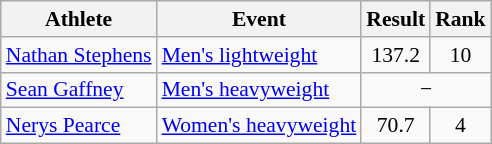<table class="wikitable" style="font-size:90%">
<tr>
<th>Athlete</th>
<th>Event</th>
<th>Result</th>
<th>Rank</th>
</tr>
<tr align=center>
<td align=left><a href='#'>Nathan Stephens</a></td>
<td align=left><a href='#'>Men's lightweight</a></td>
<td>137.2</td>
<td>10</td>
</tr>
<tr align=center>
<td align=left><a href='#'>Sean Gaffney</a></td>
<td align=left><a href='#'>Men's heavyweight</a></td>
<td colspan=2>−</td>
</tr>
<tr align=center>
<td align=left><a href='#'>Nerys Pearce</a></td>
<td align=left><a href='#'>Women's heavyweight</a></td>
<td>70.7</td>
<td>4</td>
</tr>
</table>
